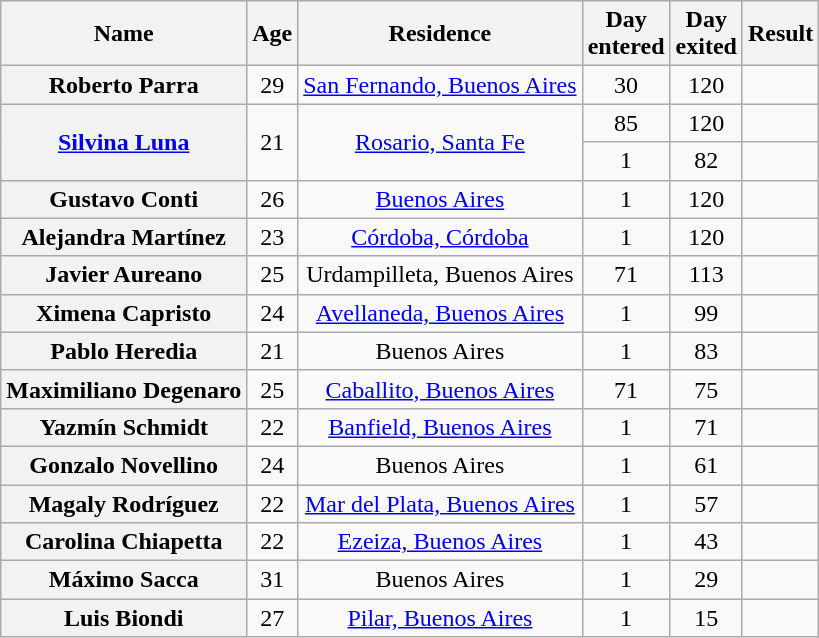<table class="wikitable sortable" style="text-align:center">
<tr>
<th scope="col">Name</th>
<th scope="col">Age</th>
<th scope="col">Residence</th>
<th scope="col" class="unsortable">Day<br>entered</th>
<th scope="col">Day<br>exited</th>
<th scope="col" class="unsortable">Result</th>
</tr>
<tr>
<th scope="row">Roberto Parra</th>
<td>29</td>
<td><a href='#'>San Fernando, Buenos Aires</a></td>
<td>30</td>
<td>120</td>
<td></td>
</tr>
<tr>
<th scope="row" rowspan="2"><a href='#'>Silvina Luna</a></th>
<td rowspan="2">21</td>
<td rowspan="2"><a href='#'>Rosario, Santa Fe</a></td>
<td>85</td>
<td>120</td>
<td></td>
</tr>
<tr>
<td>1</td>
<td>82</td>
<td></td>
</tr>
<tr>
<th scope="row">Gustavo Conti</th>
<td>26</td>
<td><a href='#'>Buenos Aires</a></td>
<td>1</td>
<td>120</td>
<td></td>
</tr>
<tr>
<th scope="row">Alejandra Martínez</th>
<td>23</td>
<td><a href='#'>Córdoba, Córdoba</a></td>
<td>1</td>
<td>120</td>
<td></td>
</tr>
<tr>
<th scope="row">Javier Aureano</th>
<td>25</td>
<td>Urdampilleta, Buenos Aires</td>
<td>71</td>
<td>113</td>
<td></td>
</tr>
<tr>
<th scope="row">Ximena Capristo</th>
<td>24</td>
<td><a href='#'>Avellaneda, Buenos Aires</a></td>
<td>1</td>
<td>99</td>
<td></td>
</tr>
<tr>
<th scope="row">Pablo Heredia</th>
<td>21</td>
<td>Buenos Aires</td>
<td>1</td>
<td>83</td>
<td></td>
</tr>
<tr>
<th scope="row">Maximiliano Degenaro</th>
<td>25</td>
<td><a href='#'>Caballito, Buenos Aires</a></td>
<td>71</td>
<td>75</td>
<td></td>
</tr>
<tr>
<th scope="row">Yazmín Schmidt</th>
<td>22</td>
<td><a href='#'>Banfield, Buenos Aires</a></td>
<td>1</td>
<td>71</td>
<td></td>
</tr>
<tr>
<th scope="row">Gonzalo Novellino</th>
<td>24</td>
<td>Buenos Aires</td>
<td>1</td>
<td>61</td>
<td></td>
</tr>
<tr>
<th scope="row">Magaly Rodríguez</th>
<td>22</td>
<td><a href='#'>Mar del Plata, Buenos Aires</a></td>
<td>1</td>
<td>57</td>
<td></td>
</tr>
<tr>
<th scope="row">Carolina Chiapetta</th>
<td>22</td>
<td><a href='#'>Ezeiza, Buenos Aires</a></td>
<td>1</td>
<td>43</td>
<td></td>
</tr>
<tr>
<th scope="row">Máximo Sacca</th>
<td>31</td>
<td>Buenos Aires</td>
<td>1</td>
<td>29</td>
<td></td>
</tr>
<tr>
<th scope="row">Luis Biondi</th>
<td>27</td>
<td><a href='#'>Pilar, Buenos Aires</a></td>
<td>1</td>
<td>15</td>
<td></td>
</tr>
</table>
